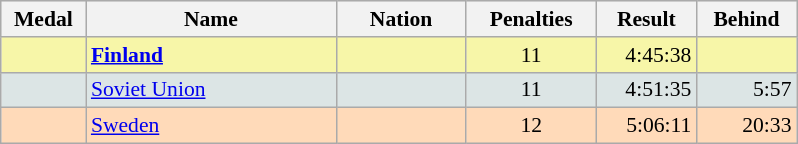<table class=wikitable style="border:1px solid #AAAAAA;font-size:90%">
<tr bgcolor="#E4E4E4">
<th style="border-bottom:1px solid #AAAAAA" width=50>Medal</th>
<th style="border-bottom:1px solid #AAAAAA" width=160>Name</th>
<th style="border-bottom:1px solid #AAAAAA" width=80>Nation</th>
<th style="border-bottom:1px solid #AAAAAA" width=80>Penalties</th>
<th style="border-bottom:1px solid #AAAAAA" width=60>Result</th>
<th style="border-bottom:1px solid #AAAAAA" width=60>Behind</th>
</tr>
<tr bgcolor="#F7F6A8">
<td align="center"></td>
<td><strong><a href='#'>Finland</a></strong></td>
<td align="center"></td>
<td align="center">11</td>
<td align="right">4:45:38</td>
<td align="right"></td>
</tr>
<tr bgcolor="#DCE5E5">
<td align="center"></td>
<td><a href='#'>Soviet Union</a></td>
<td align="center"></td>
<td align="center">11</td>
<td align="right">4:51:35</td>
<td align="right">5:57</td>
</tr>
<tr bgcolor="#FFDAB9">
<td align="center"></td>
<td><a href='#'>Sweden</a></td>
<td align="center"></td>
<td align="center">12</td>
<td align="right">5:06:11</td>
<td align="right">20:33</td>
</tr>
</table>
